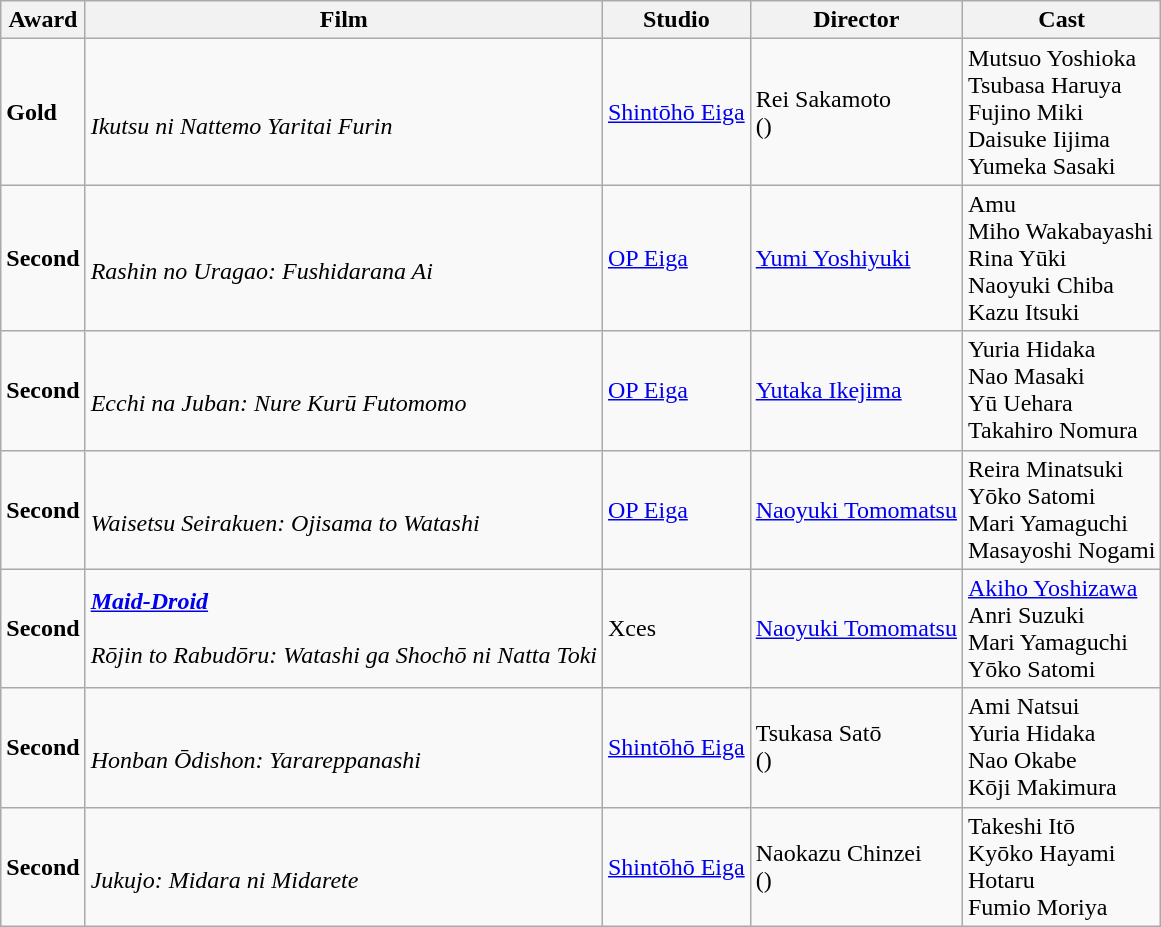<table class="wikitable">
<tr>
<th>Award</th>
<th>Film</th>
<th>Studio</th>
<th>Director</th>
<th>Cast</th>
</tr>
<tr>
<td><strong>Gold</strong></td>
<td><br><em>Ikutsu ni Nattemo Yaritai Furin</em></td>
<td><a href='#'>Shintōhō Eiga</a></td>
<td>Rei Sakamoto<br>()</td>
<td>Mutsuo Yoshioka<br>Tsubasa Haruya<br>Fujino Miki<br>Daisuke Iijima<br>Yumeka Sasaki</td>
</tr>
<tr>
<td><strong>Second</strong></td>
<td><br><em>Rashin no Uragao: Fushidarana Ai</em></td>
<td><a href='#'>OP Eiga</a></td>
<td><a href='#'>Yumi Yoshiyuki</a></td>
<td>Amu<br>Miho Wakabayashi<br>Rina Yūki<br>Naoyuki Chiba<br>Kazu Itsuki</td>
</tr>
<tr>
<td><strong>Second</strong></td>
<td><br><em>Ecchi na Juban: Nure Kurū Futomomo</em></td>
<td><a href='#'>OP Eiga</a></td>
<td><a href='#'>Yutaka Ikejima</a></td>
<td>Yuria Hidaka<br>Nao Masaki<br>Yū Uehara<br>Takahiro Nomura</td>
</tr>
<tr>
<td><strong>Second</strong></td>
<td><br><em>Waisetsu Seirakuen: Ojisama to Watashi</em></td>
<td><a href='#'>OP Eiga</a></td>
<td><a href='#'>Naoyuki Tomomatsu</a></td>
<td>Reira Minatsuki<br>Yōko Satomi<br>Mari Yamaguchi<br>Masayoshi Nogami</td>
</tr>
<tr>
<td><strong>Second</strong></td>
<td><strong><em><a href='#'>Maid-Droid</a></em></strong><br><br><em>Rōjin to Rabudōru: Watashi ga Shochō ni Natta Toki</em></td>
<td>Xces</td>
<td><a href='#'>Naoyuki Tomomatsu</a></td>
<td><a href='#'>Akiho Yoshizawa</a><br>Anri Suzuki<br>Mari Yamaguchi<br>Yōko Satomi</td>
</tr>
<tr>
<td><strong>Second</strong></td>
<td><br><em>Honban Ōdishon: Yarareppanashi</em></td>
<td><a href='#'>Shintōhō Eiga</a></td>
<td>Tsukasa Satō<br>()</td>
<td>Ami Natsui<br>Yuria Hidaka<br>Nao Okabe<br>Kōji Makimura</td>
</tr>
<tr>
<td><strong>Second</strong></td>
<td><br><em>Jukujo: Midara ni Midarete</em></td>
<td><a href='#'>Shintōhō Eiga</a></td>
<td>Naokazu Chinzei<br>()</td>
<td>Takeshi Itō<br>Kyōko Hayami<br>Hotaru<br>Fumio Moriya</td>
</tr>
</table>
